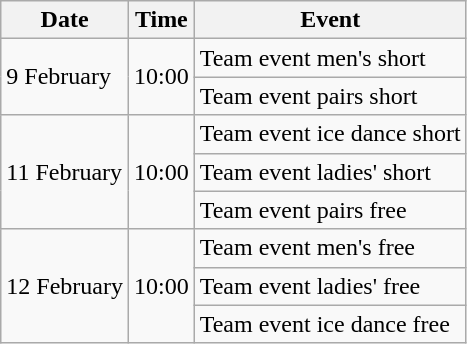<table class=wikitable>
<tr>
<th>Date</th>
<th>Time</th>
<th>Event</th>
</tr>
<tr>
<td rowspan=2>9 February</td>
<td rowspan=2>10:00</td>
<td>Team event men's short</td>
</tr>
<tr>
<td>Team event pairs short</td>
</tr>
<tr>
<td rowspan=3>11 February</td>
<td rowspan=3>10:00</td>
<td>Team event ice dance short</td>
</tr>
<tr>
<td>Team event ladies' short</td>
</tr>
<tr>
<td>Team event pairs free</td>
</tr>
<tr>
<td rowspan=3>12 February</td>
<td rowspan=3>10:00</td>
<td>Team event men's free</td>
</tr>
<tr>
<td>Team event ladies' free</td>
</tr>
<tr>
<td>Team event ice dance free</td>
</tr>
</table>
